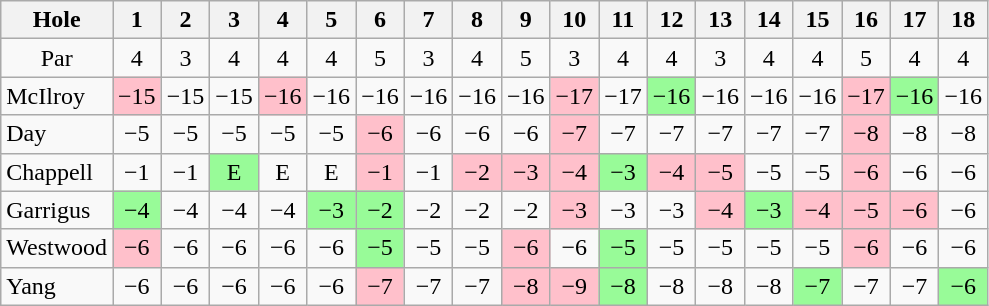<table class="wikitable" style="text-align:center">
<tr>
<th>Hole</th>
<th>1</th>
<th>2</th>
<th>3</th>
<th>4</th>
<th>5</th>
<th>6</th>
<th>7</th>
<th>8</th>
<th>9</th>
<th>10</th>
<th>11</th>
<th>12</th>
<th>13</th>
<th>14</th>
<th>15</th>
<th>16</th>
<th>17</th>
<th>18</th>
</tr>
<tr>
<td>Par</td>
<td>4</td>
<td>3</td>
<td>4</td>
<td>4</td>
<td>4</td>
<td>5</td>
<td>3</td>
<td>4</td>
<td>5</td>
<td>3</td>
<td>4</td>
<td>4</td>
<td>3</td>
<td>4</td>
<td>4</td>
<td>5</td>
<td>4</td>
<td>4</td>
</tr>
<tr>
<td align=left> McIlroy</td>
<td style="background: Pink;">−15</td>
<td>−15</td>
<td>−15</td>
<td style="background: Pink;">−16</td>
<td>−16</td>
<td>−16</td>
<td>−16</td>
<td>−16</td>
<td>−16</td>
<td style="background: Pink;">−17</td>
<td>−17</td>
<td style="background: PaleGreen;">−16</td>
<td>−16</td>
<td>−16</td>
<td>−16</td>
<td style="background: Pink;">−17</td>
<td style="background: PaleGreen;">−16</td>
<td>−16</td>
</tr>
<tr>
<td align=left> Day</td>
<td>−5</td>
<td>−5</td>
<td>−5</td>
<td>−5</td>
<td>−5</td>
<td style="background: Pink;">−6</td>
<td>−6</td>
<td>−6</td>
<td>−6</td>
<td style="background: Pink;">−7</td>
<td>−7</td>
<td>−7</td>
<td>−7</td>
<td>−7</td>
<td>−7</td>
<td style="background: Pink;">−8</td>
<td>−8</td>
<td>−8</td>
</tr>
<tr>
<td align=left> Chappell</td>
<td>−1</td>
<td>−1</td>
<td style="background: PaleGreen;">E</td>
<td>E</td>
<td>E</td>
<td style="background: Pink;">−1</td>
<td>−1</td>
<td style="background: Pink;">−2</td>
<td style="background: Pink;">−3</td>
<td style="background: Pink;">−4</td>
<td style="background: PaleGreen;">−3</td>
<td style="background: Pink;">−4</td>
<td style="background: Pink;">−5</td>
<td>−5</td>
<td>−5</td>
<td style="background: Pink;">−6</td>
<td>−6</td>
<td>−6</td>
</tr>
<tr>
<td align=left> Garrigus</td>
<td style="background: PaleGreen;">−4</td>
<td>−4</td>
<td>−4</td>
<td>−4</td>
<td style="background: PaleGreen;">−3</td>
<td style="background: PaleGreen;">−2</td>
<td>−2</td>
<td>−2</td>
<td>−2</td>
<td style="background: Pink;">−3</td>
<td>−3</td>
<td>−3</td>
<td style="background: Pink;">−4</td>
<td style="background: PaleGreen;">−3</td>
<td style="background: Pink;">−4</td>
<td style="background: Pink;">−5</td>
<td style="background: Pink;">−6</td>
<td>−6</td>
</tr>
<tr>
<td align=left> Westwood</td>
<td style="background: Pink;">−6</td>
<td>−6</td>
<td>−6</td>
<td>−6</td>
<td>−6</td>
<td style="background: PaleGreen;">−5</td>
<td>−5</td>
<td>−5</td>
<td style="background: Pink;">−6</td>
<td>−6</td>
<td style="background: PaleGreen;">−5</td>
<td>−5</td>
<td>−5</td>
<td>−5</td>
<td>−5</td>
<td style="background: Pink;">−6</td>
<td>−6</td>
<td>−6</td>
</tr>
<tr>
<td align=left> Yang</td>
<td>−6</td>
<td>−6</td>
<td>−6</td>
<td>−6</td>
<td>−6</td>
<td style="background: Pink;">−7</td>
<td>−7</td>
<td>−7</td>
<td style="background: Pink;">−8</td>
<td style="background: Pink;">−9</td>
<td style="background: PaleGreen;">−8</td>
<td>−8</td>
<td>−8</td>
<td>−8</td>
<td style="background: PaleGreen;">−7</td>
<td>−7</td>
<td>−7</td>
<td style="background: PaleGreen;">−6</td>
</tr>
</table>
